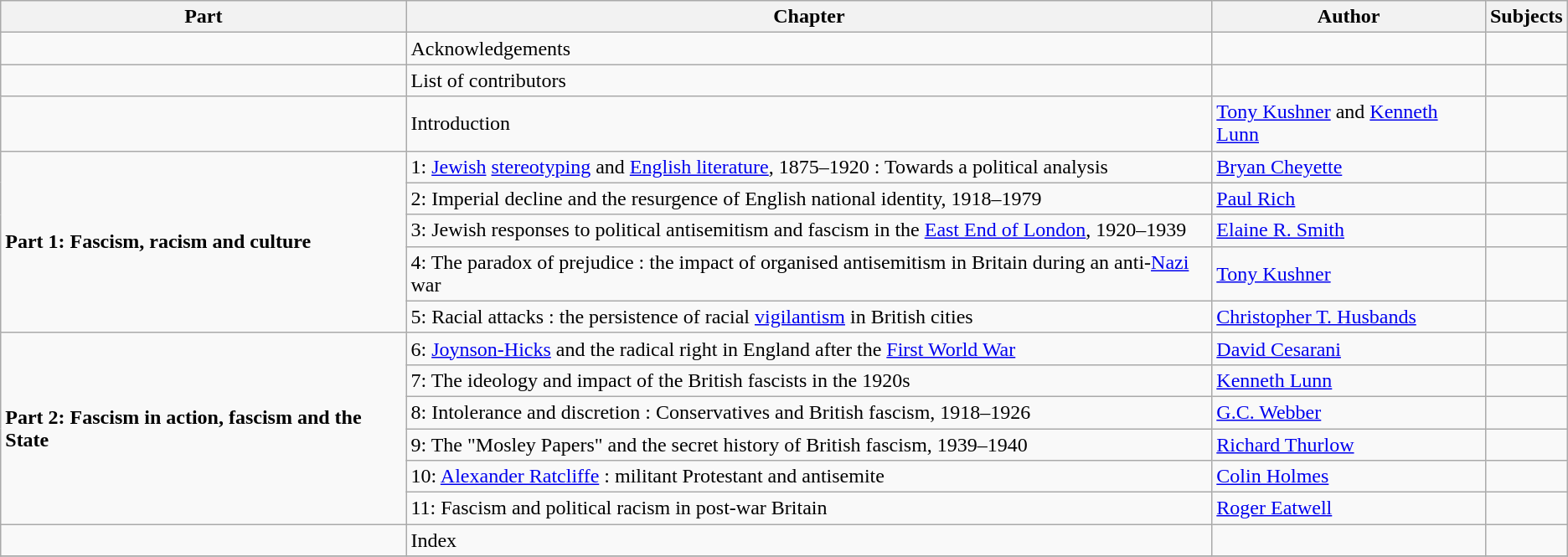<table class="wikitable">
<tr>
<th>Part</th>
<th>Chapter</th>
<th>Author</th>
<th>Subjects</th>
</tr>
<tr>
<td></td>
<td>Acknowledgements</td>
<td></td>
<td></td>
</tr>
<tr>
<td></td>
<td>List of contributors</td>
<td></td>
<td></td>
</tr>
<tr>
<td></td>
<td>Introduction</td>
<td><a href='#'>Tony Kushner</a> and <a href='#'>Kenneth Lunn</a></td>
<td></td>
</tr>
<tr>
<td rowspan=5><strong>Part 1: Fascism, racism and culture</strong></td>
<td>1: <a href='#'>Jewish</a> <a href='#'>stereotyping</a> and <a href='#'>English literature</a>, 1875–1920 : Towards a political analysis</td>
<td><a href='#'>Bryan Cheyette</a></td>
<td></td>
</tr>
<tr>
<td>2: Imperial decline and the resurgence of English national identity, 1918–1979</td>
<td><a href='#'>Paul Rich</a></td>
<td></td>
</tr>
<tr>
<td>3: Jewish responses to political antisemitism and fascism in the <a href='#'>East End of London</a>, 1920–1939</td>
<td><a href='#'>Elaine R. Smith</a></td>
<td></td>
</tr>
<tr>
<td>4: The paradox of prejudice : the impact of organised antisemitism in Britain during an anti-<a href='#'>Nazi</a> war</td>
<td><a href='#'>Tony Kushner</a></td>
<td></td>
</tr>
<tr>
<td>5: Racial attacks : the persistence of racial <a href='#'>vigilantism</a> in British cities</td>
<td><a href='#'>Christopher T. Husbands</a></td>
<td></td>
</tr>
<tr>
<td rowspan=6><strong>Part 2: Fascism in action, fascism and the State</strong></td>
<td>6: <a href='#'>Joynson-Hicks</a> and the radical right in England after the <a href='#'>First World War</a></td>
<td><a href='#'>David Cesarani</a></td>
<td></td>
</tr>
<tr>
<td>7: The ideology and impact of the British fascists in the 1920s</td>
<td><a href='#'>Kenneth Lunn</a></td>
<td></td>
</tr>
<tr>
<td>8: Intolerance and discretion : Conservatives and British fascism, 1918–1926</td>
<td><a href='#'>G.C. Webber</a></td>
<td></td>
</tr>
<tr>
<td>9: The "Mosley Papers" and the secret history of British fascism, 1939–1940</td>
<td><a href='#'>Richard Thurlow</a></td>
<td></td>
</tr>
<tr>
<td>10: <a href='#'>Alexander Ratcliffe</a> : militant Protestant and antisemite</td>
<td><a href='#'>Colin Holmes</a></td>
<td></td>
</tr>
<tr>
<td>11: Fascism and political racism in post-war Britain</td>
<td><a href='#'>Roger Eatwell</a></td>
<td></td>
</tr>
<tr>
<td></td>
<td>Index</td>
<td></td>
<td></td>
</tr>
<tr>
</tr>
</table>
